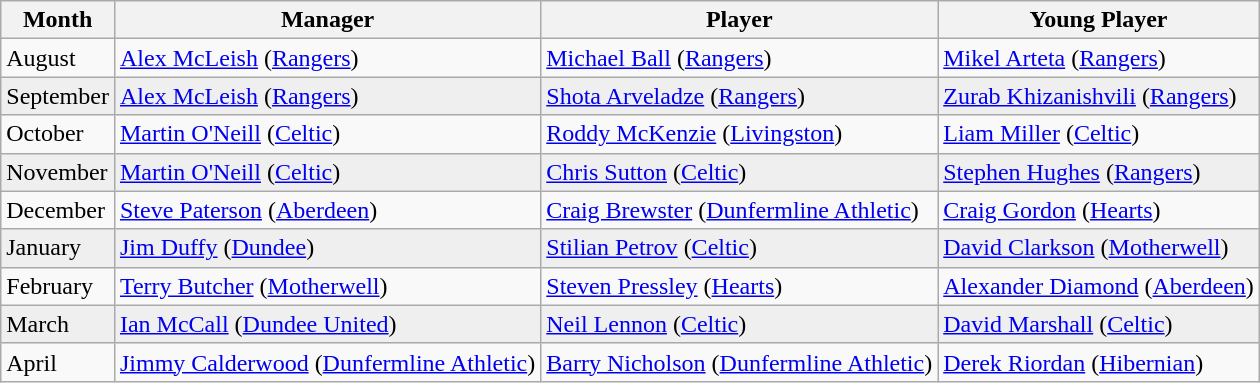<table class="wikitable">
<tr>
<th>Month</th>
<th>Manager</th>
<th>Player</th>
<th>Young Player</th>
</tr>
<tr>
<td>August</td>
<td> <a href='#'>Alex McLeish</a> (<a href='#'>Rangers</a>)</td>
<td> <a href='#'>Michael Ball</a> (<a href='#'>Rangers</a>)</td>
<td> <a href='#'>Mikel Arteta</a> (<a href='#'>Rangers</a>)</td>
</tr>
<tr style="background:#efefef;">
<td>September</td>
<td> <a href='#'>Alex McLeish</a> (<a href='#'>Rangers</a>)</td>
<td> <a href='#'>Shota Arveladze</a> (<a href='#'>Rangers</a>)</td>
<td> <a href='#'>Zurab Khizanishvili</a> (<a href='#'>Rangers</a>)</td>
</tr>
<tr>
<td>October</td>
<td> <a href='#'>Martin O'Neill</a> (<a href='#'>Celtic</a>)</td>
<td> <a href='#'>Roddy McKenzie</a> (<a href='#'>Livingston</a>)</td>
<td> <a href='#'>Liam Miller</a> (<a href='#'>Celtic</a>)</td>
</tr>
<tr style="background:#efefef;">
<td>November</td>
<td> <a href='#'>Martin O'Neill</a> (<a href='#'>Celtic</a>)</td>
<td> <a href='#'>Chris Sutton</a> (<a href='#'>Celtic</a>)</td>
<td> <a href='#'>Stephen Hughes</a> (<a href='#'>Rangers</a>)</td>
</tr>
<tr>
<td>December</td>
<td> <a href='#'>Steve Paterson</a> (<a href='#'>Aberdeen</a>)</td>
<td> <a href='#'>Craig Brewster</a> (<a href='#'>Dunfermline Athletic</a>)</td>
<td> <a href='#'>Craig Gordon</a> (<a href='#'>Hearts</a>)</td>
</tr>
<tr style="background:#efefef;">
<td>January</td>
<td> <a href='#'>Jim Duffy</a> (<a href='#'>Dundee</a>)</td>
<td> <a href='#'>Stilian Petrov</a> (<a href='#'>Celtic</a>)</td>
<td> <a href='#'>David Clarkson</a> (<a href='#'>Motherwell</a>)</td>
</tr>
<tr>
<td>February</td>
<td> <a href='#'>Terry Butcher</a> (<a href='#'>Motherwell</a>)</td>
<td> <a href='#'>Steven Pressley</a> (<a href='#'>Hearts</a>)</td>
<td> <a href='#'>Alexander Diamond</a> (<a href='#'>Aberdeen</a>)</td>
</tr>
<tr style="background:#efefef;">
<td>March</td>
<td> <a href='#'>Ian McCall</a> (<a href='#'>Dundee United</a>)</td>
<td> <a href='#'>Neil Lennon</a> (<a href='#'>Celtic</a>)</td>
<td> <a href='#'>David Marshall</a> (<a href='#'>Celtic</a>)</td>
</tr>
<tr>
<td>April</td>
<td> <a href='#'>Jimmy Calderwood</a> (<a href='#'>Dunfermline Athletic</a>)</td>
<td> <a href='#'>Barry Nicholson</a> (<a href='#'>Dunfermline Athletic</a>)</td>
<td> <a href='#'>Derek Riordan</a> (<a href='#'>Hibernian</a>)</td>
</tr>
</table>
